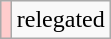<table class="wikitable" style="text-align:center;margin-left:1em;float:right">
<tr>
<td bgcolor=#FFCCCC></td>
<td>relegated</td>
</tr>
</table>
